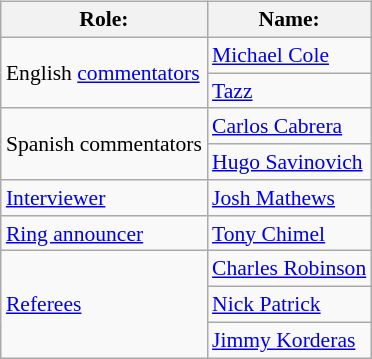<table class="wikitable" border="1" style="font-size:90%; margin:0.5em 0 0.5em 1em; float:right; clear:right;">
<tr>
<th>Role:</th>
<th>Name:</th>
</tr>
<tr>
<td rowspan=2>English <a href='#'>commentators</a></td>
<td><a href='#'>Michael Cole</a></td>
</tr>
<tr>
<td><a href='#'>Tazz</a></td>
</tr>
<tr>
<td rowspan=2>Spanish commentators</td>
<td><a href='#'>Carlos Cabrera</a></td>
</tr>
<tr>
<td><a href='#'>Hugo Savinovich</a></td>
</tr>
<tr>
<td><a href='#'>Interviewer</a></td>
<td><a href='#'>Josh Mathews</a></td>
</tr>
<tr>
<td><a href='#'>Ring announcer</a></td>
<td><a href='#'>Tony Chimel</a></td>
</tr>
<tr>
<td rowspan=3><a href='#'>Referees</a></td>
<td><a href='#'>Charles Robinson</a></td>
</tr>
<tr>
<td><a href='#'>Nick Patrick</a></td>
</tr>
<tr>
<td><a href='#'>Jimmy Korderas</a></td>
</tr>
</table>
